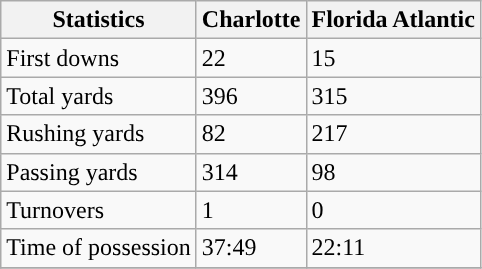<table class="wikitable">
<tr>
<th>Statistics</th>
<th>Charlotte</th>
<th>Florida Atlantic</th>
</tr>
<tr>
<td>First downs</td>
<td>22</td>
<td>15</td>
</tr>
<tr>
<td>Total yards</td>
<td>396</td>
<td>315</td>
</tr>
<tr>
<td>Rushing yards</td>
<td>82</td>
<td>217</td>
</tr>
<tr>
<td>Passing yards</td>
<td>314</td>
<td>98</td>
</tr>
<tr>
<td>Turnovers</td>
<td>1</td>
<td>0</td>
</tr>
<tr>
<td>Time of possession</td>
<td>37:49</td>
<td>22:11</td>
</tr>
<tr>
</tr>
</table>
